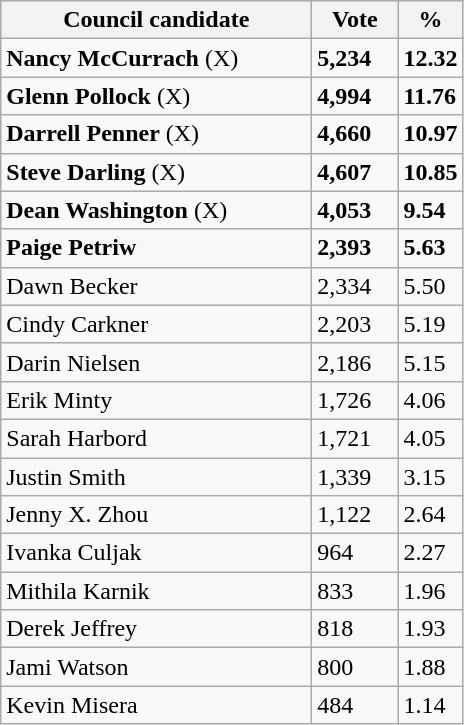<table class="wikitable">
<tr>
<th width="200px">Council candidate</th>
<th width="50px">Vote</th>
<th width="30px">%</th>
</tr>
<tr>
<td><strong>Nancy McCurrach</strong> (X) </td>
<td><strong>5,234</strong></td>
<td><strong>12.32</strong></td>
</tr>
<tr>
<td><strong>Glenn Pollock</strong> (X) </td>
<td><strong>4,994</strong></td>
<td><strong>11.76</strong></td>
</tr>
<tr>
<td><strong>Darrell Penner</strong> (X) </td>
<td><strong>4,660</strong></td>
<td><strong>10.97</strong></td>
</tr>
<tr>
<td><strong>Steve Darling</strong> (X) </td>
<td><strong>4,607</strong></td>
<td><strong>10.85</strong></td>
</tr>
<tr>
<td><strong>Dean Washington</strong> (X) </td>
<td><strong>4,053</strong></td>
<td><strong>9.54</strong></td>
</tr>
<tr>
<td><strong>Paige Petriw</strong> </td>
<td><strong>2,393</strong></td>
<td><strong>5.63</strong></td>
</tr>
<tr>
<td>Dawn Becker</td>
<td>2,334</td>
<td>5.50</td>
</tr>
<tr>
<td>Cindy Carkner</td>
<td>2,203</td>
<td>5.19</td>
</tr>
<tr>
<td>Darin Nielsen</td>
<td>2,186</td>
<td>5.15</td>
</tr>
<tr>
<td>Erik Minty</td>
<td>1,726</td>
<td>4.06</td>
</tr>
<tr>
<td>Sarah Harbord</td>
<td>1,721</td>
<td>4.05</td>
</tr>
<tr>
<td>Justin Smith</td>
<td>1,339</td>
<td>3.15</td>
</tr>
<tr>
<td>Jenny X. Zhou</td>
<td>1,122</td>
<td>2.64</td>
</tr>
<tr>
<td>Ivanka Culjak</td>
<td>964</td>
<td>2.27</td>
</tr>
<tr>
<td>Mithila Karnik</td>
<td>833</td>
<td>1.96</td>
</tr>
<tr>
<td>Derek Jeffrey</td>
<td>818</td>
<td>1.93</td>
</tr>
<tr>
<td>Jami Watson</td>
<td>800</td>
<td>1.88</td>
</tr>
<tr>
<td>Kevin Misera</td>
<td>484</td>
<td>1.14</td>
</tr>
</table>
